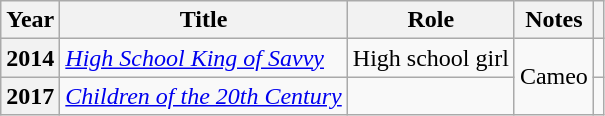<table class="wikitable plainrowheaders sortable">
<tr>
<th scope="col">Year</th>
<th scope="col">Title</th>
<th scope="col">Role</th>
<th scope="col">Notes</th>
<th scope="col" class="unsortable"></th>
</tr>
<tr>
<th scope="row">2014</th>
<td><em><a href='#'>High School King of Savvy</a></em></td>
<td>High school girl</td>
<td rowspan="2">Cameo</td>
<td style="text-align:center"></td>
</tr>
<tr>
<th scope="row">2017</th>
<td><em><a href='#'>Children of the 20th Century</a></em></td>
<td></td>
<td style="text-align:center"></td>
</tr>
</table>
